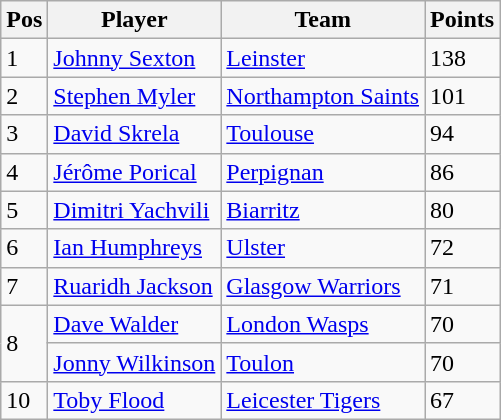<table class="wikitable">
<tr>
<th>Pos</th>
<th>Player</th>
<th>Team</th>
<th>Points</th>
</tr>
<tr>
<td rowspan = 1>1</td>
<td align="left"> <a href='#'>Johnny Sexton</a></td>
<td> <a href='#'>Leinster</a></td>
<td>138</td>
</tr>
<tr>
<td rowspan = 1>2</td>
<td align="left"> <a href='#'>Stephen Myler</a></td>
<td> <a href='#'>Northampton Saints</a></td>
<td>101</td>
</tr>
<tr>
<td rowspan = 1>3</td>
<td align="left"> <a href='#'>David Skrela</a></td>
<td> <a href='#'>Toulouse</a></td>
<td>94</td>
</tr>
<tr>
<td rowspan = 1>4</td>
<td align="left"> <a href='#'>Jérôme Porical</a></td>
<td> <a href='#'>Perpignan</a></td>
<td>86</td>
</tr>
<tr>
<td rowspan = 1>5</td>
<td align="left"> <a href='#'>Dimitri Yachvili</a></td>
<td> <a href='#'>Biarritz</a></td>
<td>80</td>
</tr>
<tr>
<td rowspan = 1>6</td>
<td align="left"> <a href='#'>Ian Humphreys</a></td>
<td> <a href='#'>Ulster</a></td>
<td>72</td>
</tr>
<tr>
<td rowspan = 1>7</td>
<td align="left"> <a href='#'>Ruaridh Jackson</a></td>
<td> <a href='#'>Glasgow Warriors</a></td>
<td>71</td>
</tr>
<tr>
<td rowspan = 2>8</td>
<td align="left"> <a href='#'>Dave Walder</a></td>
<td> <a href='#'>London Wasps</a></td>
<td>70</td>
</tr>
<tr>
<td align="left"> <a href='#'>Jonny Wilkinson</a></td>
<td> <a href='#'>Toulon</a></td>
<td>70</td>
</tr>
<tr>
<td rowspan = 1>10</td>
<td align="left"> <a href='#'>Toby Flood</a></td>
<td> <a href='#'>Leicester Tigers</a></td>
<td>67</td>
</tr>
</table>
